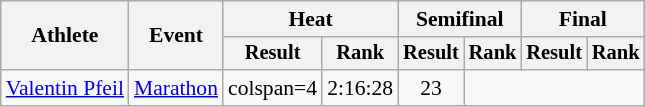<table class=wikitable style=font-size:90%>
<tr>
<th rowspan=2>Athlete</th>
<th rowspan=2>Event</th>
<th colspan=2>Heat</th>
<th colspan=2>Semifinal</th>
<th colspan=2>Final</th>
</tr>
<tr style=font-size:95%>
<th>Result</th>
<th>Rank</th>
<th>Result</th>
<th>Rank</th>
<th>Result</th>
<th>Rank</th>
</tr>
<tr align=center>
<td align=left><a href='#'>Valentin Pfeil</a></td>
<td align=left><a href='#'>Marathon</a></td>
<td>colspan=4 </td>
<td>2:16:28</td>
<td>23</td>
</tr>
</table>
